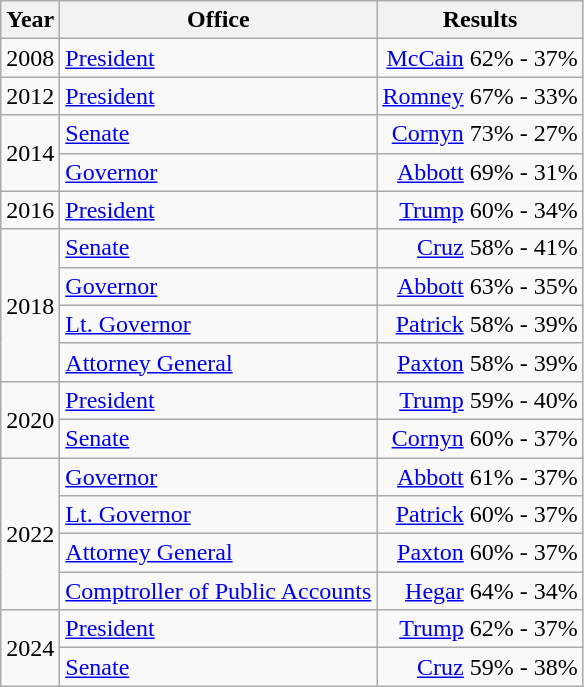<table class=wikitable>
<tr>
<th>Year</th>
<th>Office</th>
<th>Results</th>
</tr>
<tr>
<td>2008</td>
<td><a href='#'>President</a></td>
<td align="right" ><a href='#'>McCain</a> 62% - 37%</td>
</tr>
<tr>
<td>2012</td>
<td><a href='#'>President</a></td>
<td align="right" ><a href='#'>Romney</a> 67% - 33%</td>
</tr>
<tr>
<td rowspan=2>2014</td>
<td><a href='#'>Senate</a></td>
<td align="right" ><a href='#'>Cornyn</a> 73% - 27%</td>
</tr>
<tr>
<td><a href='#'>Governor</a></td>
<td align="right" ><a href='#'>Abbott</a> 69% - 31%</td>
</tr>
<tr>
<td>2016</td>
<td><a href='#'>President</a></td>
<td align="right" ><a href='#'>Trump</a> 60% - 34%</td>
</tr>
<tr>
<td rowspan=4>2018</td>
<td><a href='#'>Senate</a></td>
<td align="right" ><a href='#'>Cruz</a> 58% - 41%</td>
</tr>
<tr>
<td><a href='#'>Governor</a></td>
<td align="right" ><a href='#'>Abbott</a> 63% - 35%</td>
</tr>
<tr>
<td><a href='#'>Lt. Governor</a></td>
<td align="right" ><a href='#'>Patrick</a> 58% - 39%</td>
</tr>
<tr>
<td><a href='#'>Attorney General</a></td>
<td align="right" ><a href='#'>Paxton</a> 58% - 39%</td>
</tr>
<tr>
<td rowspan=2>2020</td>
<td><a href='#'>President</a></td>
<td align="right" ><a href='#'>Trump</a> 59% - 40%</td>
</tr>
<tr>
<td><a href='#'>Senate</a></td>
<td align="right" ><a href='#'>Cornyn</a> 60% - 37%</td>
</tr>
<tr>
<td rowspan=4>2022</td>
<td><a href='#'>Governor</a></td>
<td align="right" ><a href='#'>Abbott</a> 61% - 37%</td>
</tr>
<tr>
<td><a href='#'>Lt. Governor</a></td>
<td align="right" ><a href='#'>Patrick</a> 60% - 37%</td>
</tr>
<tr>
<td><a href='#'>Attorney General</a></td>
<td align="right" ><a href='#'>Paxton</a> 60% - 37%</td>
</tr>
<tr>
<td><a href='#'>Comptroller of Public Accounts</a></td>
<td align="right" ><a href='#'>Hegar</a> 64% - 34%</td>
</tr>
<tr>
<td rowspan=2>2024</td>
<td><a href='#'>President</a></td>
<td align="right" ><a href='#'>Trump</a> 62% - 37%</td>
</tr>
<tr>
<td><a href='#'>Senate</a></td>
<td align="right" ><a href='#'>Cruz</a> 59% - 38%</td>
</tr>
</table>
